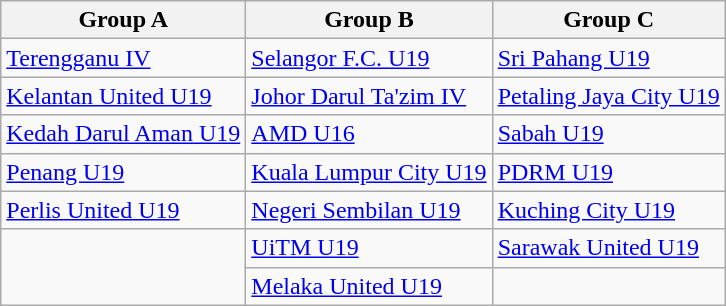<table class="wikitable">
<tr>
<th>Group A</th>
<th>Group B</th>
<th>Group C</th>
</tr>
<tr>
<td><a href='#'>Terengganu IV</a></td>
<td><a href='#'>Selangor F.C. U19</a></td>
<td><a href='#'>Sri Pahang U19</a></td>
</tr>
<tr>
<td><a href='#'>Kelantan United U19</a></td>
<td><a href='#'>Johor Darul Ta'zim IV</a></td>
<td><a href='#'>Petaling Jaya City U19</a></td>
</tr>
<tr>
<td><a href='#'>Kedah Darul Aman U19</a></td>
<td><a href='#'>AMD U16</a></td>
<td><a href='#'>Sabah U19</a></td>
</tr>
<tr>
<td><a href='#'>Penang U19</a></td>
<td><a href='#'>Kuala Lumpur City U19</a></td>
<td><a href='#'>PDRM U19</a></td>
</tr>
<tr>
<td><a href='#'>Perlis United U19</a></td>
<td><a href='#'>Negeri Sembilan U19</a></td>
<td><a href='#'>Kuching City U19</a></td>
</tr>
<tr>
<td rowspan="2"></td>
<td><a href='#'>UiTM U19</a></td>
<td><a href='#'>Sarawak United U19</a></td>
</tr>
<tr>
<td><a href='#'>Melaka United U19</a></td>
<td></td>
</tr>
</table>
